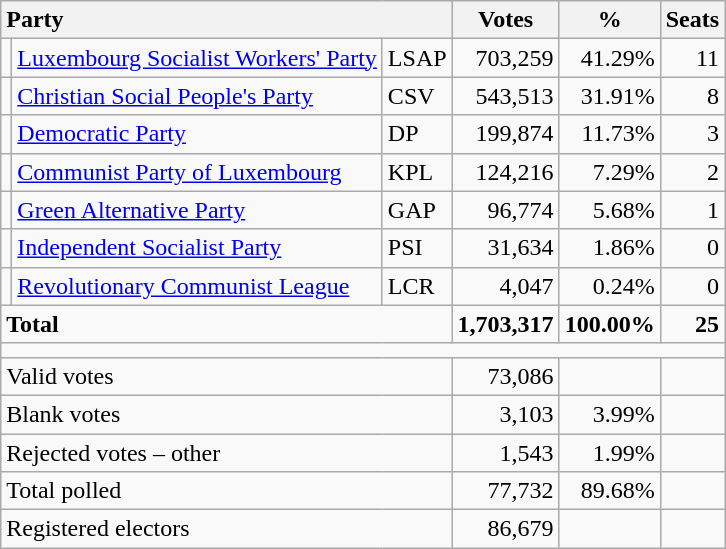<table class="wikitable" border="1" style="text-align:right;">
<tr>
<th style="text-align:left;" valign=bottom colspan=3>Party</th>
<th align=center valign=bottom width="50">Votes</th>
<th align=center valign=bottom width="50">%</th>
<th align=center>Seats</th>
</tr>
<tr>
<td></td>
<td align=left><a href='#'>Luxembourg Socialist Workers' Party</a></td>
<td align=left>LSAP</td>
<td>703,259</td>
<td>41.29%</td>
<td>11</td>
</tr>
<tr>
<td></td>
<td align=left><a href='#'>Christian Social People's Party</a></td>
<td align=left>CSV</td>
<td>543,513</td>
<td>31.91%</td>
<td>8</td>
</tr>
<tr>
<td></td>
<td align=left><a href='#'>Democratic Party</a></td>
<td align=left>DP</td>
<td>199,874</td>
<td>11.73%</td>
<td>3</td>
</tr>
<tr>
<td></td>
<td align=left><a href='#'>Communist Party of Luxembourg</a></td>
<td align=left>KPL</td>
<td>124,216</td>
<td>7.29%</td>
<td>2</td>
</tr>
<tr>
<td></td>
<td align=left><a href='#'>Green Alternative Party</a></td>
<td align=left>GAP</td>
<td>96,774</td>
<td>5.68%</td>
<td>1</td>
</tr>
<tr>
<td></td>
<td align=left><a href='#'>Independent Socialist Party</a></td>
<td align=left>PSI</td>
<td>31,634</td>
<td>1.86%</td>
<td>0</td>
</tr>
<tr>
<td></td>
<td align=left><a href='#'>Revolutionary Communist League</a></td>
<td align=left>LCR</td>
<td>4,047</td>
<td>0.24%</td>
<td>0</td>
</tr>
<tr style="font-weight:bold">
<td align=left colspan=3>Total</td>
<td>1,703,317</td>
<td>100.00%</td>
<td>25</td>
</tr>
<tr>
<td colspan=6 height="2"></td>
</tr>
<tr>
<td align=left colspan=3>Valid votes</td>
<td>73,086</td>
<td></td>
<td></td>
</tr>
<tr>
<td align=left colspan=3>Blank votes</td>
<td>3,103</td>
<td>3.99%</td>
<td></td>
</tr>
<tr>
<td align=left colspan=3>Rejected votes – other</td>
<td>1,543</td>
<td>1.99%</td>
<td></td>
</tr>
<tr>
<td align=left colspan=3>Total polled</td>
<td>77,732</td>
<td>89.68%</td>
<td></td>
</tr>
<tr>
<td align=left colspan=3>Registered electors</td>
<td>86,679</td>
<td></td>
<td></td>
</tr>
</table>
